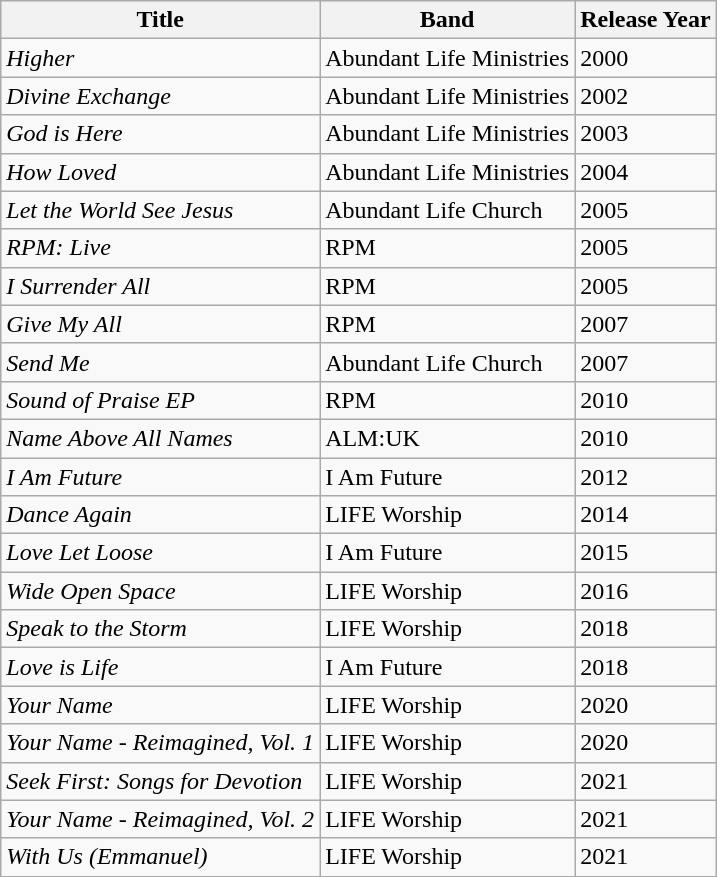<table class="wikitable">
<tr>
<th>Title</th>
<th>Band</th>
<th>Release Year</th>
</tr>
<tr>
<td><em>Higher</em></td>
<td>Abundant Life Ministries</td>
<td>2000</td>
</tr>
<tr>
<td><em>Divine Exchange</em></td>
<td>Abundant Life Ministries</td>
<td>2002</td>
</tr>
<tr>
<td><em>God is Here</em></td>
<td>Abundant Life Ministries</td>
<td>2003</td>
</tr>
<tr>
<td><em>How Loved</em></td>
<td>Abundant Life Ministries</td>
<td>2004</td>
</tr>
<tr>
<td><em>Let the World See Jesus</em></td>
<td>Abundant Life Church</td>
<td>2005</td>
</tr>
<tr>
<td><em>RPM: Live</em></td>
<td>RPM</td>
<td>2005</td>
</tr>
<tr>
<td><em>I Surrender All</em></td>
<td>RPM</td>
<td>2005</td>
</tr>
<tr>
<td><em>Give My All</em></td>
<td>RPM</td>
<td>2007</td>
</tr>
<tr>
<td><em>Send Me</em></td>
<td>Abundant Life Church</td>
<td>2007</td>
</tr>
<tr>
<td><em>Sound of Praise EP</em></td>
<td>RPM</td>
<td>2010</td>
</tr>
<tr>
<td><em>Name Above All Names</em></td>
<td>ALM:UK</td>
<td>2010</td>
</tr>
<tr>
<td><em>I Am Future</em></td>
<td>I Am Future</td>
<td>2012</td>
</tr>
<tr>
<td><em>Dance Again</em></td>
<td>LIFE Worship</td>
<td>2014</td>
</tr>
<tr>
<td><em>Love Let Loose</em></td>
<td>I Am Future</td>
<td>2015</td>
</tr>
<tr>
<td><em>Wide Open Space</em></td>
<td>LIFE Worship</td>
<td>2016</td>
</tr>
<tr>
<td><em>Speak to the Storm</em></td>
<td>LIFE Worship</td>
<td>2018</td>
</tr>
<tr>
<td><em>Love is Life</em></td>
<td>I Am Future</td>
<td>2018</td>
</tr>
<tr>
<td><em>Your Name</em></td>
<td>LIFE Worship</td>
<td>2020</td>
</tr>
<tr>
<td><em>Your Name - Reimagined, Vol. 1</em></td>
<td>LIFE Worship</td>
<td>2020</td>
</tr>
<tr>
<td><em>Seek First: Songs for Devotion</em></td>
<td>LIFE Worship</td>
<td>2021</td>
</tr>
<tr>
<td><em>Your Name - Reimagined, Vol. 2</em></td>
<td>LIFE Worship</td>
<td>2021</td>
</tr>
<tr>
<td><em>With Us (Emmanuel)</em></td>
<td>LIFE Worship</td>
<td>2021</td>
</tr>
</table>
